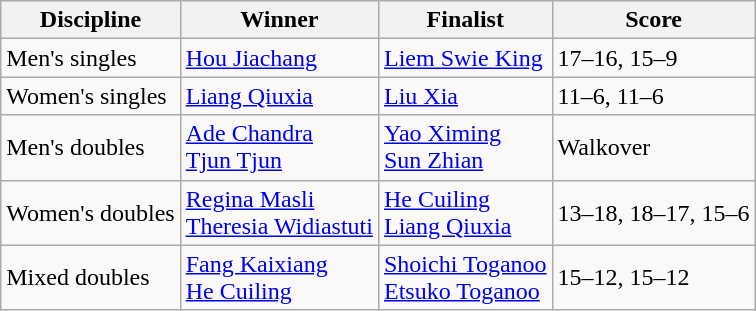<table class=wikitable>
<tr>
<th>Discipline</th>
<th>Winner</th>
<th>Finalist</th>
<th>Score</th>
</tr>
<tr>
<td>Men's singles</td>
<td> <a href='#'>Hou Jiachang</a></td>
<td> <a href='#'>Liem Swie King</a></td>
<td>17–16, 15–9</td>
</tr>
<tr>
<td>Women's singles</td>
<td> <a href='#'>Liang Qiuxia</a></td>
<td> <a href='#'>Liu Xia</a></td>
<td>11–6, 11–6</td>
</tr>
<tr>
<td>Men's doubles</td>
<td> <a href='#'>Ade Chandra</a><br> <a href='#'>Tjun Tjun</a></td>
<td> <a href='#'>Yao Ximing</a><br> <a href='#'>Sun Zhian</a></td>
<td>Walkover</td>
</tr>
<tr>
<td>Women's doubles</td>
<td> <a href='#'>Regina Masli</a><br> <a href='#'>Theresia Widiastuti</a></td>
<td> <a href='#'>He Cuiling</a><br> <a href='#'>Liang Qiuxia</a></td>
<td>13–18, 18–17, 15–6</td>
</tr>
<tr>
<td>Mixed doubles</td>
<td> <a href='#'>Fang Kaixiang</a><br> <a href='#'>He Cuiling</a></td>
<td> <a href='#'>Shoichi Toganoo</a><br> <a href='#'>Etsuko Toganoo</a></td>
<td>15–12, 15–12</td>
</tr>
</table>
